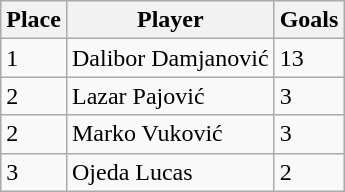<table class="wikitable">
<tr>
<th>Place</th>
<th>Player</th>
<th>Goals</th>
</tr>
<tr>
<td>1</td>
<td>Dalibor Damjanović</td>
<td>13</td>
</tr>
<tr>
<td>2</td>
<td>Lazar Pajović</td>
<td>3</td>
</tr>
<tr>
<td>2</td>
<td>Marko Vuković</td>
<td>3</td>
</tr>
<tr>
<td>3</td>
<td>Ojeda Lucas</td>
<td>2</td>
</tr>
</table>
